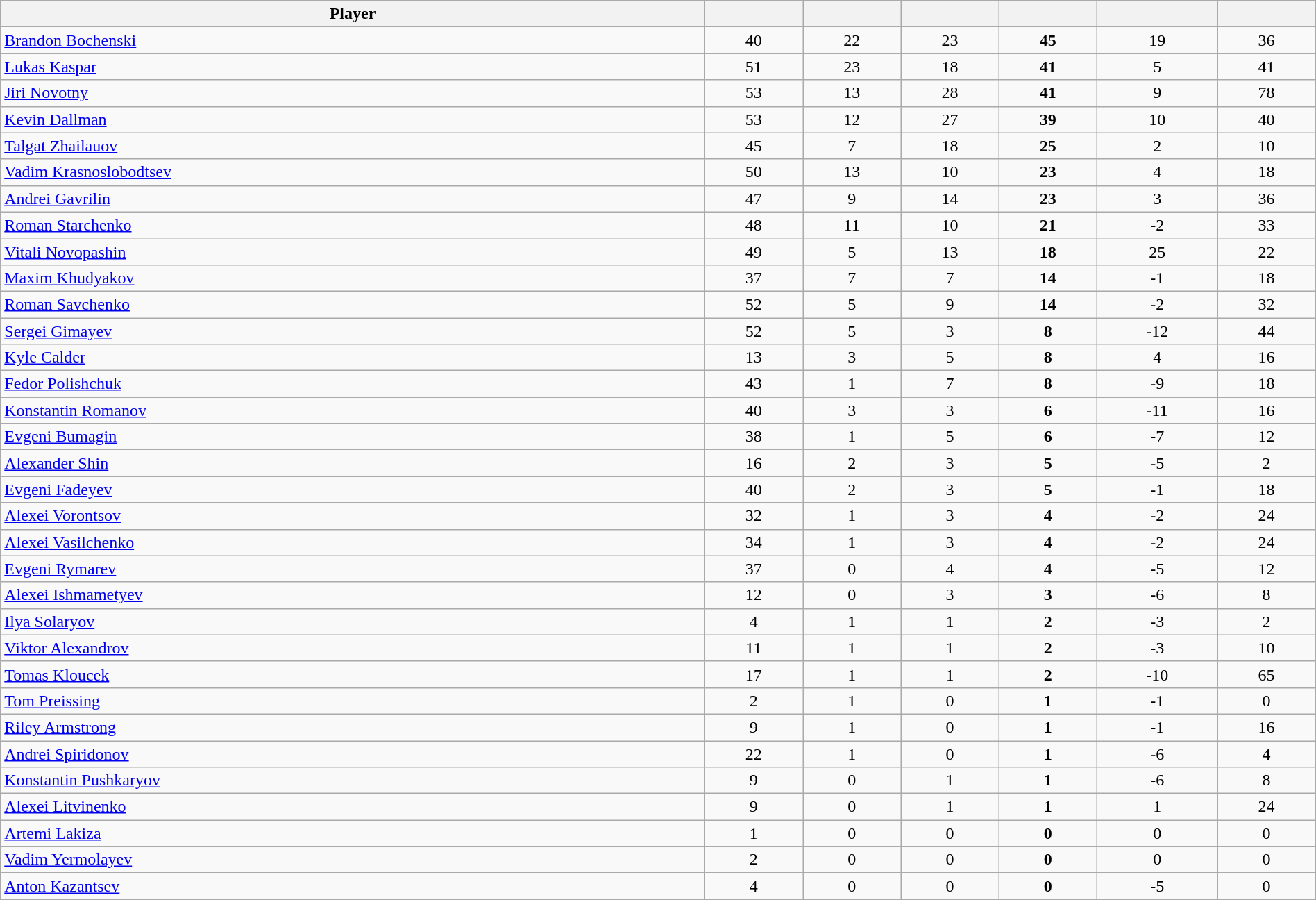<table class="wikitable sortable" style="width:100%; text-align:center;">
<tr align=center>
<th>Player</th>
<th></th>
<th></th>
<th></th>
<th></th>
<th data-sort-type="number"></th>
<th></th>
</tr>
<tr align=center>
<td align=left><a href='#'>Brandon Bochenski</a></td>
<td>40</td>
<td>22</td>
<td>23</td>
<td><strong>45</strong></td>
<td>19</td>
<td>36</td>
</tr>
<tr align=center>
<td align=left><a href='#'>Lukas Kaspar</a></td>
<td>51</td>
<td>23</td>
<td>18</td>
<td><strong>41</strong></td>
<td>5</td>
<td>41</td>
</tr>
<tr align=center>
<td align=left><a href='#'>Jiri Novotny</a></td>
<td>53</td>
<td>13</td>
<td>28</td>
<td><strong>41</strong></td>
<td>9</td>
<td>78</td>
</tr>
<tr align=center>
<td align=left><a href='#'>Kevin Dallman</a></td>
<td>53</td>
<td>12</td>
<td>27</td>
<td><strong>39</strong></td>
<td>10</td>
<td>40</td>
</tr>
<tr align=center>
<td align=left><a href='#'>Talgat Zhailauov</a></td>
<td>45</td>
<td>7</td>
<td>18</td>
<td><strong>25</strong></td>
<td>2</td>
<td>10</td>
</tr>
<tr align=center>
<td align=left><a href='#'>Vadim Krasnoslobodtsev</a></td>
<td>50</td>
<td>13</td>
<td>10</td>
<td><strong>23</strong></td>
<td>4</td>
<td>18</td>
</tr>
<tr align=center>
<td align=left><a href='#'>Andrei Gavrilin</a></td>
<td>47</td>
<td>9</td>
<td>14</td>
<td><strong>23</strong></td>
<td>3</td>
<td>36</td>
</tr>
<tr align=center>
<td align=left><a href='#'>Roman Starchenko</a></td>
<td>48</td>
<td>11</td>
<td>10</td>
<td><strong>21</strong></td>
<td>-2</td>
<td>33</td>
</tr>
<tr align=center>
<td align=left><a href='#'>Vitali Novopashin</a></td>
<td>49</td>
<td>5</td>
<td>13</td>
<td><strong>18</strong></td>
<td>25</td>
<td>22</td>
</tr>
<tr align=center>
<td align=left><a href='#'>Maxim Khudyakov</a></td>
<td>37</td>
<td>7</td>
<td>7</td>
<td><strong>14</strong></td>
<td>-1</td>
<td>18</td>
</tr>
<tr align=center>
<td align=left><a href='#'>Roman Savchenko</a></td>
<td>52</td>
<td>5</td>
<td>9</td>
<td><strong>14</strong></td>
<td>-2</td>
<td>32</td>
</tr>
<tr align=center>
<td align=left><a href='#'>Sergei Gimayev</a></td>
<td>52</td>
<td>5</td>
<td>3</td>
<td><strong>8</strong></td>
<td>-12</td>
<td>44</td>
</tr>
<tr align=center>
<td align=left><a href='#'>Kyle Calder</a></td>
<td>13</td>
<td>3</td>
<td>5</td>
<td><strong>8</strong></td>
<td>4</td>
<td>16</td>
</tr>
<tr align=center>
<td align=left><a href='#'>Fedor Polishchuk</a></td>
<td>43</td>
<td>1</td>
<td>7</td>
<td><strong>8</strong></td>
<td>-9</td>
<td>18</td>
</tr>
<tr align=center>
<td align=left><a href='#'>Konstantin Romanov</a></td>
<td>40</td>
<td>3</td>
<td>3</td>
<td><strong>6</strong></td>
<td>-11</td>
<td>16</td>
</tr>
<tr align=center>
<td align=left><a href='#'>Evgeni Bumagin</a></td>
<td>38</td>
<td>1</td>
<td>5</td>
<td><strong>6</strong></td>
<td>-7</td>
<td>12</td>
</tr>
<tr align=center>
<td align=left><a href='#'>Alexander Shin</a></td>
<td>16</td>
<td>2</td>
<td>3</td>
<td><strong>5</strong></td>
<td>-5</td>
<td>2</td>
</tr>
<tr align=center>
<td align=left><a href='#'>Evgeni Fadeyev</a></td>
<td>40</td>
<td>2</td>
<td>3</td>
<td><strong>5</strong></td>
<td>-1</td>
<td>18</td>
</tr>
<tr align=center>
<td align=left><a href='#'>Alexei Vorontsov</a></td>
<td>32</td>
<td>1</td>
<td>3</td>
<td><strong>4</strong></td>
<td>-2</td>
<td>24</td>
</tr>
<tr align=center>
<td align=left><a href='#'>Alexei Vasilchenko</a></td>
<td>34</td>
<td>1</td>
<td>3</td>
<td><strong>4</strong></td>
<td>-2</td>
<td>24</td>
</tr>
<tr align=center>
<td align=left><a href='#'>Evgeni Rymarev</a></td>
<td>37</td>
<td>0</td>
<td>4</td>
<td><strong>4</strong></td>
<td>-5</td>
<td>12</td>
</tr>
<tr align=center>
<td align=left><a href='#'>Alexei Ishmametyev</a></td>
<td>12</td>
<td>0</td>
<td>3</td>
<td><strong>3</strong></td>
<td>-6</td>
<td>8</td>
</tr>
<tr align=center>
<td align=left><a href='#'>Ilya Solaryov</a></td>
<td>4</td>
<td>1</td>
<td>1</td>
<td><strong>2</strong></td>
<td>-3</td>
<td>2</td>
</tr>
<tr align=center>
<td align=left><a href='#'>Viktor Alexandrov</a></td>
<td>11</td>
<td>1</td>
<td>1</td>
<td><strong>2</strong></td>
<td>-3</td>
<td>10</td>
</tr>
<tr align=center>
<td align=left><a href='#'>Tomas Kloucek</a></td>
<td>17</td>
<td>1</td>
<td>1</td>
<td><strong>2</strong></td>
<td>-10</td>
<td>65</td>
</tr>
<tr align=center>
<td align=left><a href='#'>Tom Preissing</a></td>
<td>2</td>
<td>1</td>
<td>0</td>
<td><strong>1</strong></td>
<td>-1</td>
<td>0</td>
</tr>
<tr align=center>
<td align=left><a href='#'>Riley Armstrong</a></td>
<td>9</td>
<td>1</td>
<td>0</td>
<td><strong>1</strong></td>
<td>-1</td>
<td>16</td>
</tr>
<tr align=center>
<td align=left><a href='#'>Andrei Spiridonov</a></td>
<td>22</td>
<td>1</td>
<td>0</td>
<td><strong>1</strong></td>
<td>-6</td>
<td>4</td>
</tr>
<tr align=center>
<td align=left><a href='#'>Konstantin Pushkaryov</a></td>
<td>9</td>
<td>0</td>
<td>1</td>
<td><strong>1</strong></td>
<td>-6</td>
<td>8</td>
</tr>
<tr align=center>
<td align=left><a href='#'>Alexei Litvinenko</a></td>
<td>9</td>
<td>0</td>
<td>1</td>
<td><strong>1</strong></td>
<td>1</td>
<td>24</td>
</tr>
<tr align=center>
<td align=left><a href='#'>Artemi Lakiza</a></td>
<td>1</td>
<td>0</td>
<td>0</td>
<td><strong>0</strong></td>
<td>0</td>
<td>0</td>
</tr>
<tr align=center>
<td align=left><a href='#'>Vadim Yermolayev</a></td>
<td>2</td>
<td>0</td>
<td>0</td>
<td><strong>0</strong></td>
<td>0</td>
<td>0</td>
</tr>
<tr align=center>
<td align=left><a href='#'>Anton Kazantsev</a></td>
<td>4</td>
<td>0</td>
<td>0</td>
<td><strong>0</strong></td>
<td>-5</td>
<td>0</td>
</tr>
</table>
